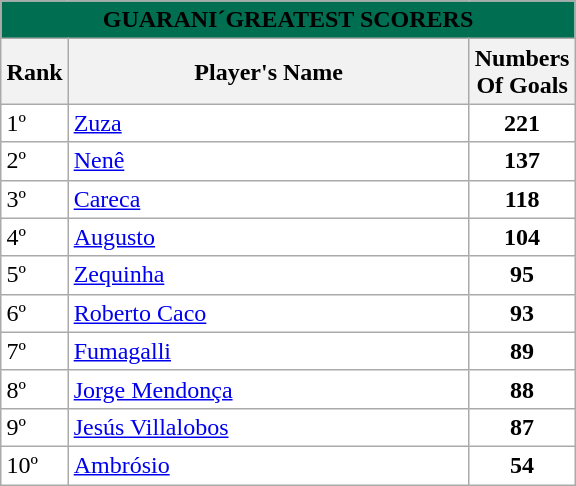<table class="wikitable sortable" border="2" cellpadding="3" cellspacing="0" style="margin: 1em auto 1em auto; background: #FFFFFF; border: 1px #aaa solid; border-collapse: collapse; font-size: 100%;">
<tr style="margin: 1em 1em 1em 0; background: #FFFFFF; border: 1px #aaa solid; border-collapse: collapse; font-size: 100%;" border="2" cellpadding="3" cellspacing="0">
<th colspan="3" style="background: #006E51;"><span> <strong>GUARANI´GREATEST SCORERS</strong></span></th>
</tr>
<tr bgcolor="whitesmoke" align="center">
<th>Rank</th>
<th width="260">Player's Name</th>
<th width="50">Numbers Of Goals</th>
</tr>
<tr style="vertical-align: top;">
<td>1º</td>
<td bgcolor="#ffffff"> <a href='#'>Zuza</a></td>
<td align="center" bgcolor="#ffffff"><strong>221</strong></td>
</tr>
<tr style="vertical-align: top;">
<td>2º</td>
<td bgcolor="#ffffff"> <a href='#'>Nenê</a></td>
<td align="center" bgcolor="#ffffff"><strong>137</strong></td>
</tr>
<tr style="vertical-align: top;">
<td>3º</td>
<td bgcolor="#ffffff"> <a href='#'>Careca</a></td>
<td align="center" bgcolor="#ffffff"><strong>118</strong></td>
</tr>
<tr style="vertical-align: top;">
<td>4º</td>
<td bgcolor="#ffffff"> <a href='#'>Augusto</a></td>
<td align="center" bgcolor="#ffffff"><strong>104</strong></td>
</tr>
<tr style="vertical-align: top;">
<td>5º</td>
<td bgcolor="#ffffff"> <a href='#'>Zequinha</a></td>
<td align="center" bgcolor="#ffffff"><strong>95</strong></td>
</tr>
<tr style="vertical-align: top;">
<td>6º</td>
<td bgcolor="#ffffff"> <a href='#'>Roberto Caco</a></td>
<td align="center" bgcolor="#ffffff"><strong>93</strong></td>
</tr>
<tr style="vertical-align: top;">
<td>7º</td>
<td bgcolor="#ffffff"> <a href='#'>Fumagalli</a></td>
<td align="center" bgcolor="#ffffff"><strong>89</strong></td>
</tr>
<tr style="vertical-align: top;">
<td>8º</td>
<td bgcolor="#ffffff"> <a href='#'>Jorge Mendonça</a></td>
<td align="center" bgcolor="#ffffff"><strong>88</strong></td>
</tr>
<tr style="vertical-align: top;">
<td>9º</td>
<td bgcolor="#ffffff"> <a href='#'>Jesús Villalobos</a></td>
<td align="center" bgcolor="#ffffff"><strong>87</strong></td>
</tr>
<tr style="vertical-align: top;">
<td>10º</td>
<td bgcolor="#ffffff"> <a href='#'>Ambrósio</a></td>
<td align="center" bgcolor="#ffffff"><strong>54</strong></td>
</tr>
</table>
